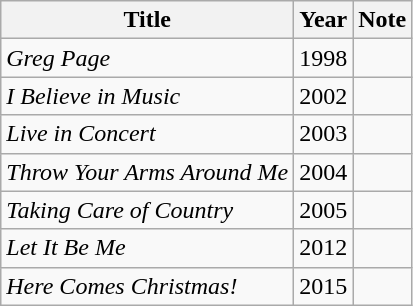<table class="wikitable">
<tr>
<th>Title</th>
<th>Year</th>
<th>Note</th>
</tr>
<tr>
<td><em>Greg Page</em></td>
<td>1998</td>
<td></td>
</tr>
<tr>
<td><em>I Believe in Music</em></td>
<td>2002</td>
<td></td>
</tr>
<tr>
<td><em>Live in Concert</em></td>
<td>2003</td>
<td></td>
</tr>
<tr>
<td><em>Throw Your Arms Around Me</em></td>
<td>2004</td>
<td></td>
</tr>
<tr>
<td><em>Taking Care of Country</em></td>
<td>2005</td>
<td></td>
</tr>
<tr>
<td><em>Let It Be Me</em></td>
<td>2012</td>
<td></td>
</tr>
<tr>
<td><em>Here Comes Christmas!</em></td>
<td>2015</td>
<td></td>
</tr>
</table>
